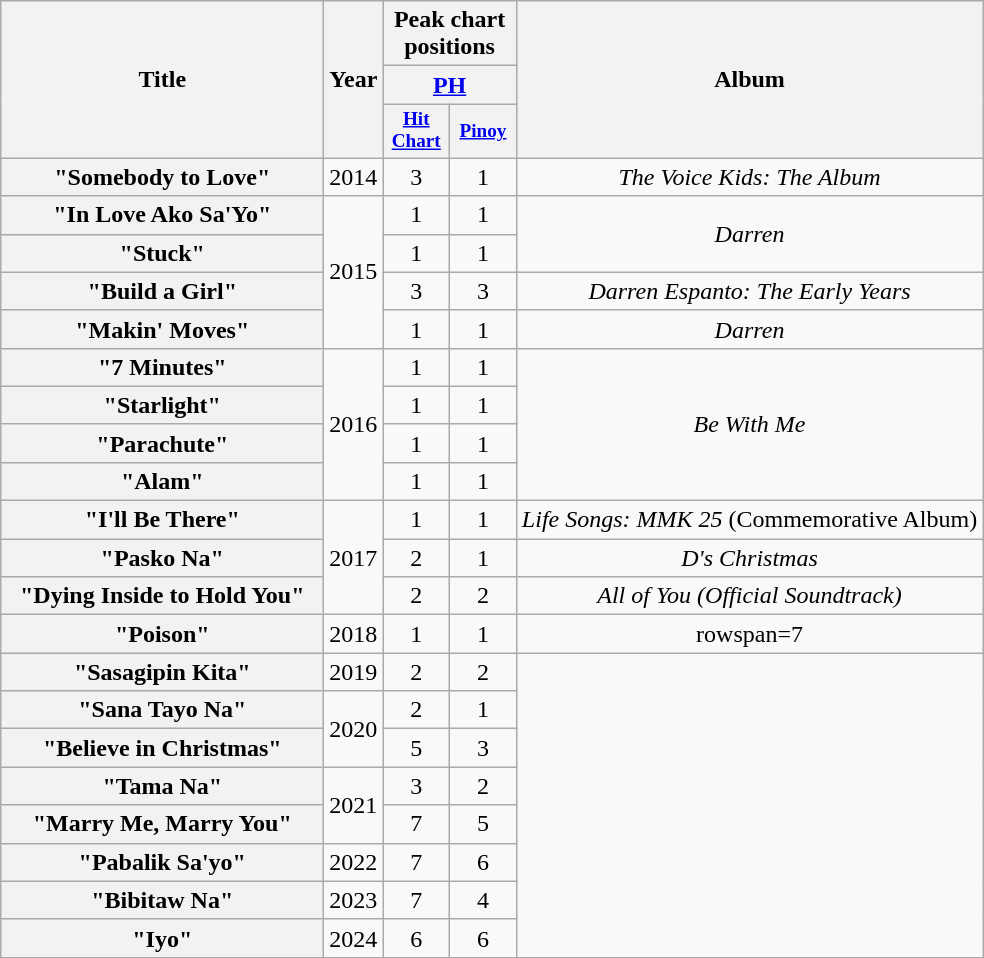<table class="wikitable plainrowheaders" style="text-align:center;">
<tr>
<th scope="col" rowspan="3" style="width:13em;">Title</th>
<th scope="col" rowspan="3">Year</th>
<th scope="col" colspan="2">Peak chart positions</th>
<th scope="col" rowspan="3">Album</th>
</tr>
<tr>
<th colspan="2"><a href='#'>PH</a></th>
</tr>
<tr>
<th scope="col" style="width:3em;font-size:80%;"><a href='#'>Hit Chart</a></th>
<th scope="col" style="width:3em;font-size:80%;"><a href='#'>Pinoy</a></th>
</tr>
<tr>
<th scope="row">"Somebody to Love"</th>
<td>2014</td>
<td>3</td>
<td>1</td>
<td><em>The Voice Kids: The Album</em></td>
</tr>
<tr>
<th scope="row">"In Love Ako Sa'Yo"</th>
<td rowspan=4>2015</td>
<td>1</td>
<td>1</td>
<td rowspan=2><em>Darren</em></td>
</tr>
<tr>
<th scope="row">"Stuck"</th>
<td>1</td>
<td>1</td>
</tr>
<tr>
<th scope="row">"Build a Girl"</th>
<td>3</td>
<td>3</td>
<td><em>Darren Espanto: The Early Years</em></td>
</tr>
<tr>
<th scope="row">"Makin' Moves"</th>
<td>1</td>
<td>1</td>
<td><em>Darren</em></td>
</tr>
<tr>
<th scope="row">"7 Minutes"</th>
<td rowspan=4>2016</td>
<td>1</td>
<td>1</td>
<td rowspan=4><em>Be With Me</em></td>
</tr>
<tr>
<th scope="row">"Starlight"</th>
<td>1</td>
<td>1</td>
</tr>
<tr>
<th scope="row">"Parachute"</th>
<td>1</td>
<td>1</td>
</tr>
<tr>
<th scope="row">"Alam"</th>
<td>1</td>
<td>1</td>
</tr>
<tr>
<th scope="row">"I'll Be There" <br></th>
<td rowspan=3>2017</td>
<td>1</td>
<td>1</td>
<td><em>Life Songs: MMK 25</em> (Commemorative Album)</td>
</tr>
<tr>
<th scope="row">"Pasko Na"</th>
<td>2</td>
<td>1</td>
<td><em>D's Christmas</em></td>
</tr>
<tr>
<th scope="row">"Dying Inside to Hold You"</th>
<td>2</td>
<td>2</td>
<td><em>All of You (Official Soundtrack)</em></td>
</tr>
<tr>
<th scope="row">"Poison"</th>
<td>2018</td>
<td>1</td>
<td>1</td>
<td>rowspan=7 </td>
</tr>
<tr>
<th scope="row">"Sasagipin Kita"</th>
<td>2019</td>
<td>2</td>
<td>2</td>
</tr>
<tr>
<th scope="row">"Sana Tayo Na" <br></th>
<td rowspan=2>2020</td>
<td>2</td>
<td>1</td>
</tr>
<tr>
<th scope="row">"Believe in Christmas"</th>
<td>5</td>
<td>3</td>
</tr>
<tr>
<th scope="row">"Tama Na"</th>
<td rowspan=2>2021</td>
<td>3</td>
<td>2</td>
</tr>
<tr>
<th scope="row">"Marry Me, Marry You"</th>
<td>7</td>
<td>5</td>
</tr>
<tr>
<th scope="row">"Pabalik Sa'yo"</th>
<td>2022</td>
<td>7</td>
<td>6</td>
</tr>
<tr>
<th scope="row">"Bibitaw Na"</th>
<td>2023</td>
<td>7</td>
<td>4</td>
</tr>
<tr>
<th scope="row">"Iyo"</th>
<td>2024</td>
<td>6</td>
<td>6</td>
</tr>
<tr>
</tr>
</table>
